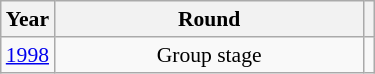<table class="wikitable" style="text-align: center; font-size:90%">
<tr>
<th>Year</th>
<th style="width:200px">Round</th>
<th></th>
</tr>
<tr>
<td><a href='#'>1998</a></td>
<td>Group stage</td>
<td></td>
</tr>
</table>
